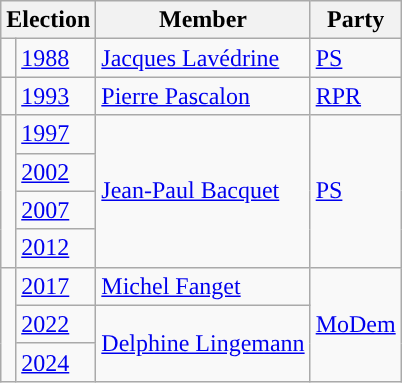<table class="wikitable">
<tr>
<th colspan=2>Election</th>
<th>Member</th>
<th>Party</th>
</tr>
<tr>
<td style="background-color: "></td>
<td><a href='#'>1988</a></td>
<td><a href='#'>Jacques Lavédrine</a></td>
<td><a href='#'>PS</a></td>
</tr>
<tr>
<td style="background-color: "></td>
<td><a href='#'>1993</a></td>
<td><a href='#'>Pierre Pascalon</a></td>
<td><a href='#'>RPR</a></td>
</tr>
<tr>
<td rowspan="4" style="background-color: "></td>
<td><a href='#'>1997</a></td>
<td rowspan="4"><a href='#'>Jean-Paul Bacquet</a></td>
<td rowspan="4"><a href='#'>PS</a></td>
</tr>
<tr>
<td><a href='#'>2002</a></td>
</tr>
<tr>
<td><a href='#'>2007</a></td>
</tr>
<tr>
<td><a href='#'>2012</a></td>
</tr>
<tr>
<td rowspan="3" style="background-color: "></td>
<td><a href='#'>2017</a></td>
<td><a href='#'>Michel Fanget</a></td>
<td rowspan="3"><a href='#'>MoDem</a></td>
</tr>
<tr>
<td><a href='#'>2022</a></td>
<td rowspan="2"><a href='#'>Delphine Lingemann</a></td>
</tr>
<tr>
<td><a href='#'>2024</a></td>
</tr>
</table>
